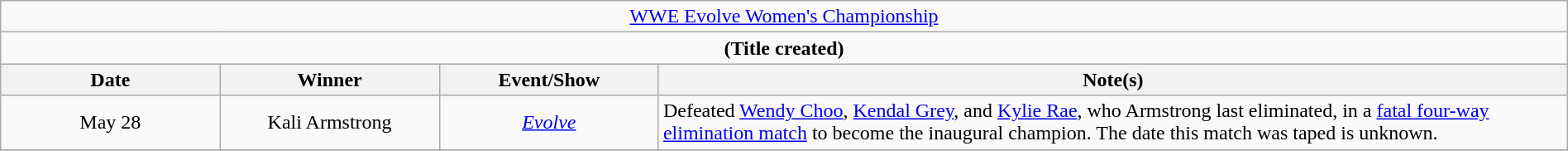<table class="wikitable" style="text-align:center; width:100%;">
<tr>
<td colspan="4" style="text-align: center;"><a href='#'>WWE Evolve Women's Championship</a></td>
</tr>
<tr>
<td colspan="4" style="text-align: center;"><strong>(Title created)</strong></td>
</tr>
<tr>
<th width="14%">Date</th>
<th width="14%">Winner</th>
<th width="14%">Event/Show</th>
<th width="58%">Note(s)</th>
</tr>
<tr>
<td>May 28<br></td>
<td>Kali Armstrong</td>
<td><em><a href='#'>Evolve</a></em></td>
<td align=left>Defeated <a href='#'>Wendy Choo</a>, <a href='#'>Kendal Grey</a>, and <a href='#'>Kylie Rae</a>, who Armstrong last eliminated, in a <a href='#'>fatal four-way elimination match</a> to become the inaugural champion. The date this match was taped is unknown.</td>
</tr>
<tr>
</tr>
</table>
